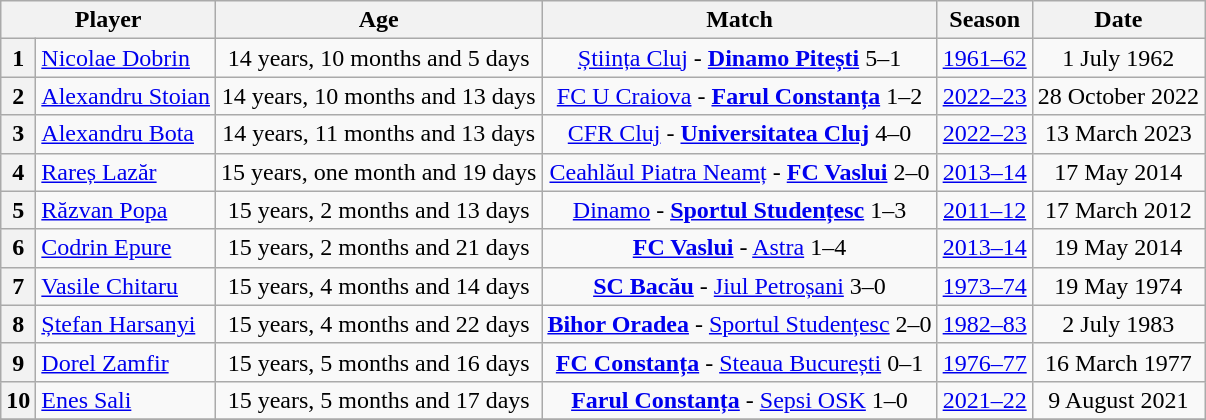<table class="wikitable sortable" style="text-align:left;">
<tr>
<th colspan="2" style="text-align:center;">Player</th>
<th style="text-align:center;">Age</th>
<th style="text-align:center;" abbr="Club">Match</th>
<th style="text-align:center;">Season</th>
<th style="text-align:center;">Date</th>
</tr>
<tr>
<th>1</th>
<td> <a href='#'>Nicolae Dobrin</a></td>
<td style="text-align:center;">14 years, 10 months and 5 days</td>
<td style="text-align:center;"><a href='#'>Știința Cluj</a> - <strong><a href='#'>Dinamo Pitești</a></strong> 5–1</td>
<td style="text-align:center;"><a href='#'>1961–62</a></td>
<td style="text-align:center;">1 July 1962</td>
</tr>
<tr>
<th>2</th>
<td> <a href='#'>Alexandru Stoian</a></td>
<td style="text-align:center;">14 years, 10 months and 13 days</td>
<td style="text-align:center;"><a href='#'>FC U Craiova</a> - <strong><a href='#'>Farul Constanța</a></strong> 1–2</td>
<td style="text-align:center;"><a href='#'>2022–23</a></td>
<td style="text-align:center;">28 October 2022</td>
</tr>
<tr>
<th>3</th>
<td> <a href='#'>Alexandru Bota</a></td>
<td style="text-align:center;">14 years, 11 months and 13 days</td>
<td style="text-align:center;"><a href='#'>CFR Cluj</a> - <strong><a href='#'>Universitatea Cluj</a></strong> 4–0</td>
<td style="text-align:center;"><a href='#'>2022–23</a></td>
<td style="text-align:center;">13 March 2023</td>
</tr>
<tr>
<th>4</th>
<td> <a href='#'>Rareș Lazăr</a></td>
<td style="text-align:center;">15 years, one month and 19 days</td>
<td style="text-align:center;"><a href='#'>Ceahlăul Piatra Neamț</a> - <strong><a href='#'>FC Vaslui</a></strong> 2–0</td>
<td style="text-align:center;"><a href='#'>2013–14</a></td>
<td style="text-align:center;">17 May 2014</td>
</tr>
<tr>
<th>5</th>
<td> <a href='#'>Răzvan Popa</a></td>
<td style="text-align:center;">15 years, 2 months and 13 days</td>
<td style="text-align:center;"><a href='#'>Dinamo</a> - <strong><a href='#'>Sportul Studențesc</a></strong> 1–3</td>
<td style="text-align:center;"><a href='#'>2011–12</a></td>
<td style="text-align:center;">17 March 2012</td>
</tr>
<tr>
<th>6</th>
<td> <a href='#'>Codrin Epure</a></td>
<td style="text-align:center;">15 years, 2 months and 21 days</td>
<td style="text-align:center;"><strong><a href='#'>FC Vaslui</a></strong> - <a href='#'>Astra</a> 1–4</td>
<td style="text-align:center;"><a href='#'>2013–14</a></td>
<td style="text-align:center;">19 May 2014</td>
</tr>
<tr>
<th>7</th>
<td> <a href='#'>Vasile Chitaru</a></td>
<td style="text-align:center;">15 years, 4 months and 14 days</td>
<td style="text-align:center;"><strong><a href='#'>SC Bacău</a></strong> - <a href='#'>Jiul Petroșani</a> 3–0</td>
<td style="text-align:center;"><a href='#'>1973–74</a></td>
<td style="text-align:center;">19 May 1974</td>
</tr>
<tr>
<th>8</th>
<td> <a href='#'>Ștefan Harsanyi</a></td>
<td style="text-align:center;">15 years, 4 months and 22 days</td>
<td style="text-align:center;"><strong><a href='#'>Bihor Oradea</a></strong> - <a href='#'>Sportul Studențesc</a> 2–0</td>
<td style="text-align:center;"><a href='#'>1982–83</a></td>
<td style="text-align:center;">2 July 1983</td>
</tr>
<tr>
<th>9</th>
<td> <a href='#'>Dorel Zamfir</a></td>
<td style="text-align:center;">15 years, 5 months and 16 days</td>
<td style="text-align:center;"><strong><a href='#'>FC Constanța</a></strong> - <a href='#'>Steaua București</a> 0–1</td>
<td style="text-align:center;"><a href='#'>1976–77</a></td>
<td style="text-align:center;">16 March 1977</td>
</tr>
<tr>
<th>10</th>
<td> <a href='#'>Enes Sali</a></td>
<td style="text-align:center;">15 years, 5 months and 17 days</td>
<td style="text-align:center;"><strong><a href='#'>Farul Constanța</a></strong> - <a href='#'>Sepsi OSK</a> 1–0</td>
<td style="text-align:center;"><a href='#'>2021–22</a></td>
<td style="text-align:center;">9 August 2021</td>
</tr>
<tr>
</tr>
</table>
